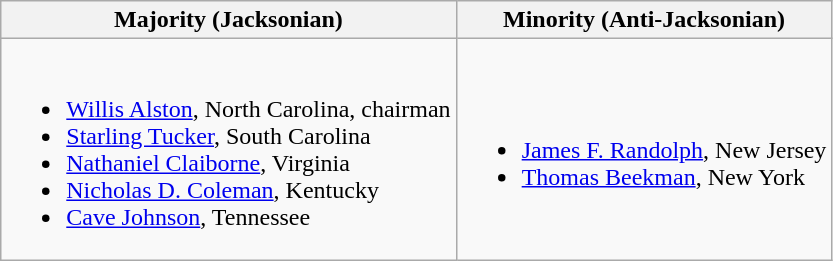<table class=wikitable>
<tr>
<th>Majority (Jacksonian)</th>
<th>Minority (Anti-Jacksonian)</th>
</tr>
<tr>
<td><br><ul><li><a href='#'>Willis Alston</a>, North Carolina, chairman</li><li><a href='#'>Starling Tucker</a>, South Carolina</li><li><a href='#'>Nathaniel Claiborne</a>, Virginia</li><li><a href='#'>Nicholas D. Coleman</a>, Kentucky</li><li><a href='#'>Cave Johnson</a>, Tennessee</li></ul></td>
<td><br><ul><li><a href='#'>James F. Randolph</a>, New Jersey</li><li><a href='#'>Thomas Beekman</a>, New York</li></ul></td>
</tr>
</table>
